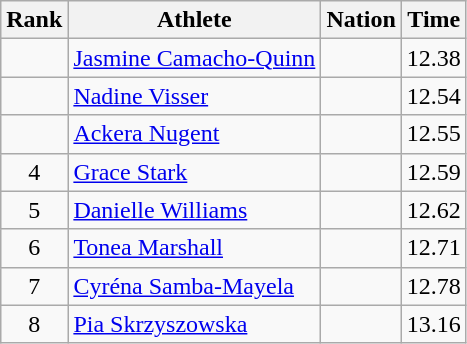<table class="wikitable">
<tr>
<th scope="col">Rank</th>
<th scope="col">Athlete</th>
<th scope="col">Nation</th>
<th scope="col">Time</th>
</tr>
<tr>
<td align=center></td>
<td><a href='#'>Jasmine Camacho-Quinn</a></td>
<td></td>
<td>12.38</td>
</tr>
<tr>
<td align=center></td>
<td><a href='#'>Nadine Visser</a></td>
<td></td>
<td>12.54</td>
</tr>
<tr>
<td align=center></td>
<td><a href='#'>Ackera Nugent</a></td>
<td></td>
<td>12.55</td>
</tr>
<tr>
<td align=center>4</td>
<td><a href='#'>Grace Stark</a></td>
<td></td>
<td>12.59</td>
</tr>
<tr>
<td align=center>5</td>
<td><a href='#'>Danielle Williams</a></td>
<td></td>
<td>12.62</td>
</tr>
<tr>
<td align=center>6</td>
<td><a href='#'>Tonea Marshall</a></td>
<td></td>
<td>12.71</td>
</tr>
<tr>
<td align=center>7</td>
<td><a href='#'>Cyréna Samba-Mayela</a></td>
<td></td>
<td>12.78</td>
</tr>
<tr>
<td align=center>8</td>
<td><a href='#'>Pia Skrzyszowska</a></td>
<td></td>
<td>13.16</td>
</tr>
</table>
